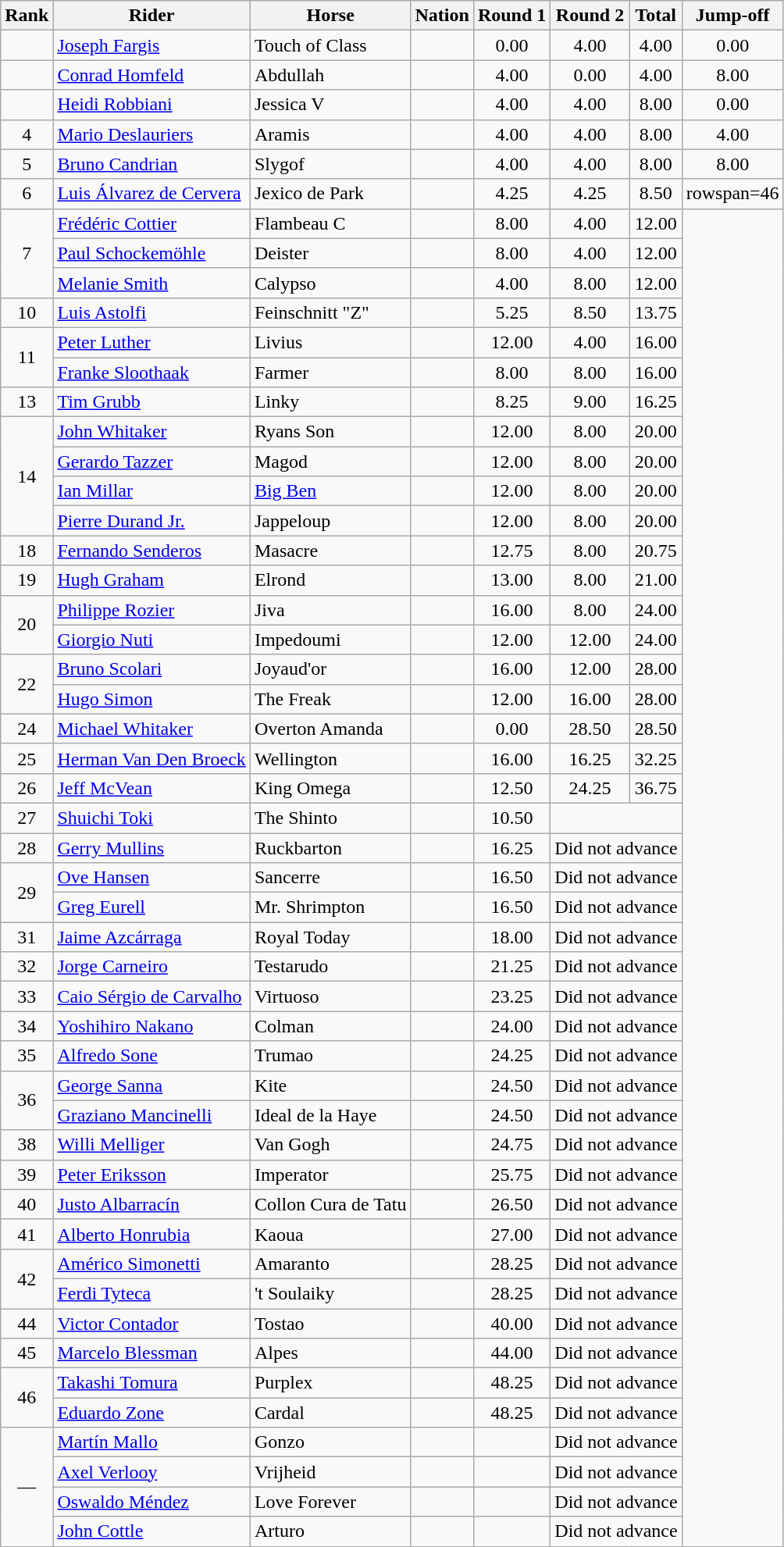<table class="wikitable sortable" style="text-align:center">
<tr>
<th>Rank</th>
<th>Rider</th>
<th>Horse</th>
<th>Nation</th>
<th>Round 1</th>
<th>Round 2</th>
<th>Total</th>
<th>Jump-off</th>
</tr>
<tr>
<td></td>
<td align="left"><a href='#'>Joseph Fargis</a></td>
<td align=left>Touch of Class</td>
<td align="left"></td>
<td>0.00</td>
<td>4.00</td>
<td>4.00</td>
<td>0.00</td>
</tr>
<tr>
<td></td>
<td align="left"><a href='#'>Conrad Homfeld</a></td>
<td align=left>Abdullah</td>
<td align="left"></td>
<td>4.00</td>
<td>0.00</td>
<td>4.00</td>
<td>8.00</td>
</tr>
<tr>
<td></td>
<td align="left"><a href='#'>Heidi Robbiani</a></td>
<td align=left>Jessica V</td>
<td align="left"></td>
<td>4.00</td>
<td>4.00</td>
<td>8.00</td>
<td>0.00</td>
</tr>
<tr>
<td>4</td>
<td align="left"><a href='#'>Mario Deslauriers</a></td>
<td align=left>Aramis</td>
<td align="left"></td>
<td>4.00</td>
<td>4.00</td>
<td>8.00</td>
<td>4.00</td>
</tr>
<tr>
<td>5</td>
<td align="left"><a href='#'>Bruno Candrian</a></td>
<td align=left>Slygof</td>
<td align="left"></td>
<td>4.00</td>
<td>4.00</td>
<td>8.00</td>
<td>8.00</td>
</tr>
<tr>
<td>6</td>
<td align="left"><a href='#'>Luis Álvarez de Cervera</a></td>
<td align=left>Jexico de Park</td>
<td align="left"></td>
<td>4.25</td>
<td>4.25</td>
<td>8.50</td>
<td>rowspan=46 </td>
</tr>
<tr>
<td rowspan=3>7</td>
<td align="left"><a href='#'>Frédéric Cottier</a></td>
<td align=left>Flambeau C</td>
<td align="left"></td>
<td>8.00</td>
<td>4.00</td>
<td>12.00</td>
</tr>
<tr>
<td align="left"><a href='#'>Paul Schockemöhle</a></td>
<td align=left>Deister</td>
<td align="left"></td>
<td>8.00</td>
<td>4.00</td>
<td>12.00</td>
</tr>
<tr>
<td align="left"><a href='#'>Melanie Smith</a></td>
<td align=left>Calypso</td>
<td align="left"></td>
<td>4.00</td>
<td>8.00</td>
<td>12.00</td>
</tr>
<tr>
<td>10</td>
<td align="left"><a href='#'>Luis Astolfi</a></td>
<td align=left>Feinschnitt "Z"</td>
<td align="left"></td>
<td>5.25</td>
<td>8.50</td>
<td>13.75</td>
</tr>
<tr>
<td rowspan=2>11</td>
<td align="left"><a href='#'>Peter Luther</a></td>
<td align=left>Livius</td>
<td align="left"></td>
<td>12.00</td>
<td>4.00</td>
<td>16.00</td>
</tr>
<tr>
<td align="left"><a href='#'>Franke Sloothaak</a></td>
<td align=left>Farmer</td>
<td align="left"></td>
<td>8.00</td>
<td>8.00</td>
<td>16.00</td>
</tr>
<tr>
<td>13</td>
<td align="left"><a href='#'>Tim Grubb</a></td>
<td align=left>Linky</td>
<td align="left"></td>
<td>8.25</td>
<td>9.00</td>
<td>16.25</td>
</tr>
<tr>
<td rowspan=4>14</td>
<td align="left"><a href='#'>John Whitaker</a></td>
<td align=left>Ryans Son</td>
<td align="left"></td>
<td>12.00</td>
<td>8.00</td>
<td>20.00</td>
</tr>
<tr>
<td align="left"><a href='#'>Gerardo Tazzer</a></td>
<td align=left>Magod</td>
<td align="left"></td>
<td>12.00</td>
<td>8.00</td>
<td>20.00</td>
</tr>
<tr>
<td align="left"><a href='#'>Ian Millar</a></td>
<td align=left><a href='#'>Big Ben</a></td>
<td align="left"></td>
<td>12.00</td>
<td>8.00</td>
<td>20.00</td>
</tr>
<tr>
<td align="left"><a href='#'>Pierre Durand Jr.</a></td>
<td align=left>Jappeloup</td>
<td align="left"></td>
<td>12.00</td>
<td>8.00</td>
<td>20.00</td>
</tr>
<tr>
<td>18</td>
<td align="left"><a href='#'>Fernando Senderos</a></td>
<td align=left>Masacre</td>
<td align="left"></td>
<td>12.75</td>
<td>8.00</td>
<td>20.75</td>
</tr>
<tr>
<td>19</td>
<td align="left"><a href='#'>Hugh Graham</a></td>
<td align=left>Elrond</td>
<td align="left"></td>
<td>13.00</td>
<td>8.00</td>
<td>21.00</td>
</tr>
<tr>
<td rowspan=2>20</td>
<td align="left"><a href='#'>Philippe Rozier</a></td>
<td align=left>Jiva</td>
<td align="left"></td>
<td>16.00</td>
<td>8.00</td>
<td>24.00</td>
</tr>
<tr>
<td align="left"><a href='#'>Giorgio Nuti</a></td>
<td align=left>Impedoumi</td>
<td align="left"></td>
<td>12.00</td>
<td>12.00</td>
<td>24.00</td>
</tr>
<tr>
<td rowspan=2>22</td>
<td align="left"><a href='#'>Bruno Scolari</a></td>
<td align=left>Joyaud'or</td>
<td align="left"></td>
<td>16.00</td>
<td>12.00</td>
<td>28.00</td>
</tr>
<tr>
<td align="left"><a href='#'>Hugo Simon</a></td>
<td align=left>The Freak</td>
<td align="left"></td>
<td>12.00</td>
<td>16.00</td>
<td>28.00</td>
</tr>
<tr>
<td>24</td>
<td align="left"><a href='#'>Michael Whitaker</a></td>
<td align=left>Overton Amanda</td>
<td align="left"></td>
<td>0.00</td>
<td>28.50</td>
<td>28.50</td>
</tr>
<tr>
<td>25</td>
<td align="left"><a href='#'>Herman Van Den Broeck</a></td>
<td align=left>Wellington</td>
<td align="left"></td>
<td>16.00</td>
<td>16.25</td>
<td>32.25</td>
</tr>
<tr>
<td>26</td>
<td align="left"><a href='#'>Jeff McVean</a></td>
<td align=left>King Omega</td>
<td align="left"></td>
<td>12.50</td>
<td>24.25</td>
<td>36.75</td>
</tr>
<tr>
<td>27</td>
<td align="left"><a href='#'>Shuichi Toki</a></td>
<td align=left>The Shinto</td>
<td align="left"></td>
<td>10.50</td>
<td colspan=2 data-sort-value=40.00></td>
</tr>
<tr>
<td>28</td>
<td align="left"><a href='#'>Gerry Mullins</a></td>
<td align=left>Ruckbarton</td>
<td align="left"></td>
<td>16.25</td>
<td colspan=2 data-sort-value=90.00>Did not advance</td>
</tr>
<tr>
<td rowspan=2>29</td>
<td align="left"><a href='#'>Ove Hansen</a></td>
<td align=left>Sancerre</td>
<td align="left"></td>
<td>16.50</td>
<td colspan=2 data-sort-value=90.00>Did not advance</td>
</tr>
<tr>
<td align="left"><a href='#'>Greg Eurell</a></td>
<td align=left>Mr. Shrimpton</td>
<td align="left"></td>
<td>16.50</td>
<td colspan=2 data-sort-value=90.00>Did not advance</td>
</tr>
<tr>
<td>31</td>
<td align="left"><a href='#'>Jaime Azcárraga</a></td>
<td align=left>Royal Today</td>
<td align="left"></td>
<td>18.00</td>
<td colspan=2 data-sort-value=90.00>Did not advance</td>
</tr>
<tr>
<td>32</td>
<td align="left"><a href='#'>Jorge Carneiro</a></td>
<td align=left>Testarudo</td>
<td align="left"></td>
<td>21.25</td>
<td colspan=2 data-sort-value=90.00>Did not advance</td>
</tr>
<tr>
<td>33</td>
<td align="left"><a href='#'>Caio Sérgio de Carvalho</a></td>
<td align=left>Virtuoso</td>
<td align="left"></td>
<td>23.25</td>
<td colspan=2 data-sort-value=90.00>Did not advance</td>
</tr>
<tr>
<td>34</td>
<td align="left"><a href='#'>Yoshihiro Nakano</a></td>
<td align=left>Colman</td>
<td align="left"></td>
<td>24.00</td>
<td colspan=2 data-sort-value=90.00>Did not advance</td>
</tr>
<tr>
<td>35</td>
<td align="left"><a href='#'>Alfredo Sone</a></td>
<td align=left>Trumao</td>
<td align="left"></td>
<td>24.25</td>
<td colspan=2 data-sort-value=90.00>Did not advance</td>
</tr>
<tr>
<td rowspan=2>36</td>
<td align="left"><a href='#'>George Sanna</a></td>
<td align=left>Kite</td>
<td align="left"></td>
<td>24.50</td>
<td colspan=2 data-sort-value=90.00>Did not advance</td>
</tr>
<tr>
<td align="left"><a href='#'>Graziano Mancinelli</a></td>
<td align=left>Ideal de la Haye</td>
<td align="left"></td>
<td>24.50</td>
<td colspan=2 data-sort-value=90.00>Did not advance</td>
</tr>
<tr>
<td>38</td>
<td align="left"><a href='#'>Willi Melliger</a></td>
<td align=left>Van Gogh</td>
<td align="left"></td>
<td>24.75</td>
<td colspan=2 data-sort-value=90.00>Did not advance</td>
</tr>
<tr>
<td>39</td>
<td align="left"><a href='#'>Peter Eriksson</a></td>
<td align=left>Imperator</td>
<td align="left"></td>
<td>25.75</td>
<td colspan=2 data-sort-value=90.00>Did not advance</td>
</tr>
<tr>
<td>40</td>
<td align="left"><a href='#'>Justo Albarracín</a></td>
<td align=left>Collon Cura de Tatu</td>
<td align="left"></td>
<td>26.50</td>
<td colspan=2 data-sort-value=90.00>Did not advance</td>
</tr>
<tr>
<td>41</td>
<td align="left"><a href='#'>Alberto Honrubia</a></td>
<td align=left>Kaoua</td>
<td align="left"></td>
<td>27.00</td>
<td colspan=2 data-sort-value=90.00>Did not advance</td>
</tr>
<tr>
<td rowspan=2>42</td>
<td align="left"><a href='#'>Américo Simonetti</a></td>
<td align=left>Amaranto</td>
<td align="left"></td>
<td>28.25</td>
<td colspan=2 data-sort-value=90.00>Did not advance</td>
</tr>
<tr>
<td align="left"><a href='#'>Ferdi Tyteca</a></td>
<td align=left>'t Soulaiky</td>
<td align="left"></td>
<td>28.25</td>
<td colspan=2 data-sort-value=90.00>Did not advance</td>
</tr>
<tr>
<td>44</td>
<td align="left"><a href='#'>Victor Contador</a></td>
<td align=left>Tostao</td>
<td align="left"></td>
<td>40.00</td>
<td colspan=2 data-sort-value=90.00>Did not advance</td>
</tr>
<tr>
<td>45</td>
<td align="left"><a href='#'>Marcelo Blessman</a></td>
<td align=left>Alpes</td>
<td align="left"></td>
<td>44.00</td>
<td colspan=2 data-sort-value=90.00>Did not advance</td>
</tr>
<tr>
<td rowspan=2>46</td>
<td align="left"><a href='#'>Takashi Tomura</a></td>
<td align=left>Purplex</td>
<td align="left"></td>
<td>48.25</td>
<td colspan=2 data-sort-value=90.00>Did not advance</td>
</tr>
<tr>
<td align="left"><a href='#'>Eduardo Zone</a></td>
<td align=left>Cardal</td>
<td align="left"></td>
<td>48.25</td>
<td colspan=2 data-sort-value=90.00>Did not advance</td>
</tr>
<tr>
<td rowspan=4 data-sort-value=48>—</td>
<td align="left"><a href='#'>Martín Mallo</a></td>
<td align=left>Gonzo</td>
<td align="left"></td>
<td data-sort-value=90.00></td>
<td colspan=2 data-sort-value=90.00>Did not advance</td>
</tr>
<tr>
<td align="left"><a href='#'>Axel Verlooy</a></td>
<td align=left>Vrijheid</td>
<td align="left"></td>
<td data-sort-value=90.00></td>
<td colspan=2 data-sort-value=90.00>Did not advance</td>
</tr>
<tr>
<td align="left"><a href='#'>Oswaldo Méndez</a></td>
<td align=left>Love Forever</td>
<td align="left"></td>
<td data-sort-value=90.00></td>
<td colspan=2 data-sort-value=90.00>Did not advance</td>
</tr>
<tr>
<td align="left"><a href='#'>John Cottle</a></td>
<td align=left>Arturo</td>
<td align="left"></td>
<td data-sort-value=90.00></td>
<td colspan=2 data-sort-value=90.00>Did not advance</td>
</tr>
</table>
